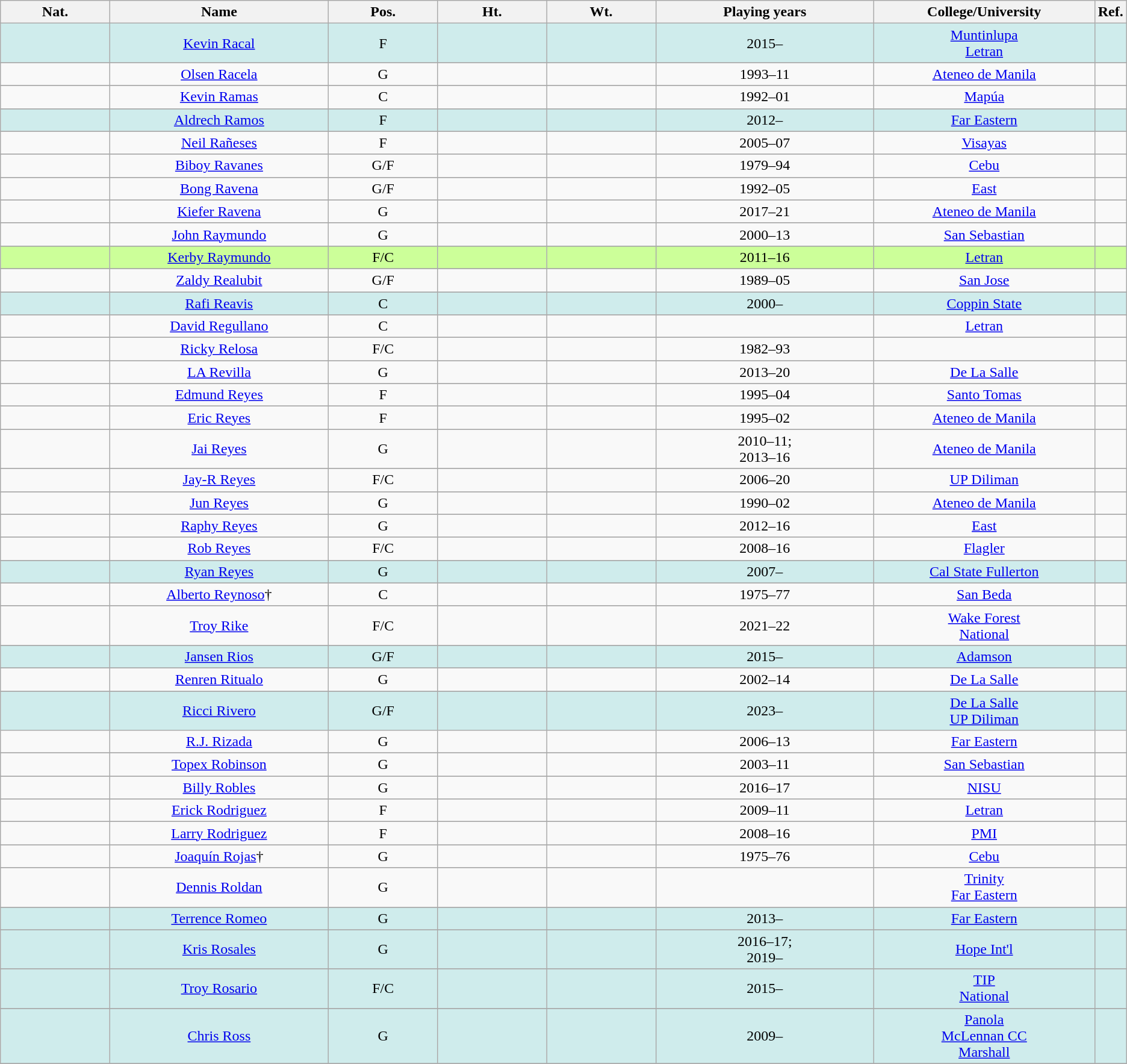<table class="wikitable" style="text-align:center;">
<tr>
<th scope="col" width="10%">Nat.</th>
<th scope="col" width="20%">Name</th>
<th scope="col" width="10%">Pos.</th>
<th scope="col" width="10%">Ht.</th>
<th scope="col" width="10%">Wt.</th>
<th scope="col" width="20%">Playing years</th>
<th scope="col" width="20%">College/University</th>
<th scope="col" width="5%">Ref.</th>
</tr>
<tr align="center" bgcolor="#CFECEC" width="20">
<td></td>
<td><a href='#'>Kevin Racal</a></td>
<td>F</td>
<td></td>
<td></td>
<td>2015–</td>
<td><a href='#'>Muntinlupa</a><br><a href='#'>Letran</a></td>
<td></td>
</tr>
<tr>
</tr>
<tr>
<td></td>
<td><a href='#'>Olsen Racela</a></td>
<td>G</td>
<td></td>
<td></td>
<td>1993–11</td>
<td><a href='#'>Ateneo de Manila</a></td>
<td></td>
</tr>
<tr>
</tr>
<tr>
<td></td>
<td><a href='#'>Kevin Ramas</a></td>
<td>C</td>
<td></td>
<td></td>
<td>1992–01</td>
<td><a href='#'>Mapúa</a></td>
<td></td>
</tr>
<tr>
</tr>
<tr align="center" bgcolor="#CFECEC" width="20">
<td></td>
<td><a href='#'>Aldrech Ramos</a></td>
<td>F</td>
<td></td>
<td></td>
<td>2012–</td>
<td><a href='#'>Far Eastern</a></td>
<td></td>
</tr>
<tr>
</tr>
<tr>
<td></td>
<td><a href='#'>Neil Rañeses</a></td>
<td>F</td>
<td></td>
<td></td>
<td>2005–07</td>
<td><a href='#'>Visayas</a></td>
<td></td>
</tr>
<tr>
</tr>
<tr>
<td></td>
<td><a href='#'>Biboy Ravanes</a></td>
<td>G/F</td>
<td></td>
<td></td>
<td>1979–94</td>
<td><a href='#'>Cebu</a></td>
<td></td>
</tr>
<tr>
</tr>
<tr>
<td></td>
<td><a href='#'>Bong Ravena</a></td>
<td>G/F</td>
<td></td>
<td></td>
<td>1992–05</td>
<td><a href='#'>East</a></td>
<td></td>
</tr>
<tr>
</tr>
<tr>
<td></td>
<td><a href='#'>Kiefer Ravena</a></td>
<td>G</td>
<td></td>
<td></td>
<td>2017–21</td>
<td><a href='#'>Ateneo de Manila</a></td>
<td></td>
</tr>
<tr>
</tr>
<tr>
<td></td>
<td><a href='#'>John Raymundo</a></td>
<td>G</td>
<td></td>
<td></td>
<td>2000–13</td>
<td><a href='#'>San Sebastian</a></td>
<td></td>
</tr>
<tr>
</tr>
<tr style="background:#CCFF99; width:1em">
<td></td>
<td><a href='#'>Kerby Raymundo</a></td>
<td>F/C</td>
<td></td>
<td></td>
<td>2011–16</td>
<td><a href='#'>Letran</a></td>
<td></td>
</tr>
<tr>
</tr>
<tr>
<td></td>
<td><a href='#'>Zaldy Realubit</a></td>
<td>G/F</td>
<td></td>
<td></td>
<td>1989–05</td>
<td><a href='#'>San Jose</a></td>
<td></td>
</tr>
<tr>
</tr>
<tr align="center" bgcolor="#CFECEC" width="20">
<td> </td>
<td><a href='#'>Rafi Reavis</a></td>
<td>C</td>
<td></td>
<td></td>
<td>2000–</td>
<td><a href='#'>Coppin State</a></td>
<td></td>
</tr>
<tr>
</tr>
<tr>
<td></td>
<td><a href='#'>David Regullano</a></td>
<td>C</td>
<td></td>
<td></td>
<td></td>
<td><a href='#'>Letran</a></td>
<td></td>
</tr>
<tr>
</tr>
<tr>
<td></td>
<td><a href='#'>Ricky Relosa</a></td>
<td>F/C</td>
<td></td>
<td></td>
<td>1982–93</td>
<td></td>
<td></td>
</tr>
<tr>
</tr>
<tr>
<td></td>
<td><a href='#'>LA Revilla</a></td>
<td>G</td>
<td></td>
<td></td>
<td>2013–20</td>
<td><a href='#'>De La Salle</a></td>
<td></td>
</tr>
<tr>
</tr>
<tr>
<td></td>
<td><a href='#'>Edmund Reyes</a></td>
<td>F</td>
<td></td>
<td></td>
<td>1995–04</td>
<td><a href='#'>Santo Tomas</a></td>
<td></td>
</tr>
<tr>
</tr>
<tr>
<td></td>
<td><a href='#'>Eric Reyes</a></td>
<td>F</td>
<td></td>
<td></td>
<td>1995–02</td>
<td><a href='#'>Ateneo de Manila</a></td>
<td></td>
</tr>
<tr>
</tr>
<tr>
<td></td>
<td><a href='#'>Jai Reyes</a></td>
<td>G</td>
<td></td>
<td></td>
<td>2010–11;<br>2013–16</td>
<td><a href='#'>Ateneo de Manila</a></td>
<td></td>
</tr>
<tr>
</tr>
<tr>
<td></td>
<td><a href='#'>Jay-R Reyes</a></td>
<td>F/C</td>
<td></td>
<td></td>
<td>2006–20</td>
<td><a href='#'>UP Diliman</a></td>
<td></td>
</tr>
<tr>
</tr>
<tr>
<td></td>
<td><a href='#'>Jun Reyes</a></td>
<td>G</td>
<td></td>
<td></td>
<td>1990–02</td>
<td><a href='#'>Ateneo de Manila</a></td>
<td></td>
</tr>
<tr>
</tr>
<tr>
<td></td>
<td><a href='#'>Raphy Reyes</a></td>
<td>G</td>
<td></td>
<td></td>
<td>2012–16</td>
<td><a href='#'>East</a></td>
<td></td>
</tr>
<tr>
</tr>
<tr>
<td> </td>
<td><a href='#'>Rob Reyes</a></td>
<td>F/C</td>
<td></td>
<td></td>
<td>2008–16</td>
<td><a href='#'>Flagler</a></td>
<td></td>
</tr>
<tr>
</tr>
<tr align="center" bgcolor="#CFECEC" width="20">
<td> </td>
<td><a href='#'>Ryan Reyes</a></td>
<td>G</td>
<td></td>
<td></td>
<td>2007–</td>
<td><a href='#'>Cal State Fullerton</a></td>
<td></td>
</tr>
<tr>
</tr>
<tr>
<td></td>
<td><a href='#'>Alberto Reynoso</a>†</td>
<td>C</td>
<td></td>
<td></td>
<td>1975–77</td>
<td><a href='#'>San Beda</a></td>
<td></td>
</tr>
<tr>
</tr>
<tr>
<td> </td>
<td><a href='#'>Troy Rike</a></td>
<td>F/C</td>
<td></td>
<td></td>
<td>2021–22</td>
<td><a href='#'>Wake Forest</a><br><a href='#'>National</a></td>
<td></td>
</tr>
<tr>
</tr>
<tr align="center" bgcolor="#CFECEC" width="20">
<td></td>
<td><a href='#'>Jansen Rios</a></td>
<td>G/F</td>
<td></td>
<td></td>
<td>2015–</td>
<td><a href='#'>Adamson</a></td>
<td></td>
</tr>
<tr>
</tr>
<tr>
<td></td>
<td><a href='#'>Renren Ritualo</a></td>
<td>G</td>
<td></td>
<td></td>
<td>2002–14</td>
<td><a href='#'>De La Salle</a></td>
<td></td>
</tr>
<tr>
</tr>
<tr>
</tr>
<tr align="center" bgcolor="#CFECEC" width="20">
<td></td>
<td><a href='#'>Ricci Rivero</a></td>
<td>G/F</td>
<td></td>
<td></td>
<td>2023–</td>
<td><a href='#'>De La Salle</a><br><a href='#'>UP Diliman</a></td>
<td></td>
</tr>
<tr>
<td></td>
<td><a href='#'>R.J. Rizada</a></td>
<td>G</td>
<td></td>
<td></td>
<td>2006–13</td>
<td><a href='#'>Far Eastern</a></td>
<td></td>
</tr>
<tr>
</tr>
<tr>
<td></td>
<td><a href='#'>Topex Robinson</a></td>
<td>G</td>
<td></td>
<td></td>
<td>2003–11</td>
<td><a href='#'>San Sebastian</a></td>
<td></td>
</tr>
<tr>
</tr>
<tr>
<td></td>
<td><a href='#'>Billy Robles</a></td>
<td>G</td>
<td></td>
<td></td>
<td>2016–17</td>
<td><a href='#'>NISU</a></td>
<td></td>
</tr>
<tr>
</tr>
<tr>
<td></td>
<td><a href='#'>Erick Rodriguez</a></td>
<td>F</td>
<td></td>
<td></td>
<td>2009–11</td>
<td><a href='#'>Letran</a></td>
<td></td>
</tr>
<tr>
</tr>
<tr>
<td></td>
<td><a href='#'>Larry Rodriguez</a></td>
<td>F</td>
<td></td>
<td></td>
<td>2008–16</td>
<td><a href='#'>PMI</a></td>
<td></td>
</tr>
<tr>
</tr>
<tr>
<td></td>
<td><a href='#'>Joaquín Rojas</a>†</td>
<td>G</td>
<td></td>
<td></td>
<td>1975–76</td>
<td><a href='#'>Cebu</a></td>
<td></td>
</tr>
<tr>
</tr>
<tr>
<td></td>
<td><a href='#'>Dennis Roldan</a></td>
<td>G</td>
<td></td>
<td></td>
<td></td>
<td><a href='#'>Trinity</a><br><a href='#'>Far Eastern</a></td>
<td></td>
</tr>
<tr>
</tr>
<tr align="center" bgcolor="#CFECEC" width="20">
<td></td>
<td><a href='#'>Terrence Romeo</a></td>
<td>G</td>
<td></td>
<td></td>
<td>2013–</td>
<td><a href='#'>Far Eastern</a></td>
<td></td>
</tr>
<tr>
</tr>
<tr align="center" bgcolor="#CFECEC" width="20">
<td> </td>
<td><a href='#'>Kris Rosales</a></td>
<td>G</td>
<td></td>
<td></td>
<td>2016–17;<br>2019–</td>
<td><a href='#'>Hope Int'l</a></td>
<td></td>
</tr>
<tr>
</tr>
<tr align="center" bgcolor="#CFECEC" width="20">
<td></td>
<td><a href='#'>Troy Rosario</a></td>
<td>F/C</td>
<td></td>
<td></td>
<td>2015–</td>
<td><a href='#'>TIP</a><br><a href='#'>National</a></td>
<td></td>
</tr>
<tr>
</tr>
<tr align="center" bgcolor="#CFECEC" width="20">
<td> </td>
<td><a href='#'>Chris Ross</a></td>
<td>G</td>
<td></td>
<td></td>
<td>2009–</td>
<td><a href='#'>Panola</a><br><a href='#'>McLennan CC</a><br><a href='#'>Marshall</a></td>
<td></td>
</tr>
<tr>
</tr>
</table>
